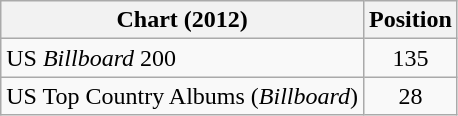<table class="wikitable sortable">
<tr>
<th>Chart (2012)</th>
<th>Position</th>
</tr>
<tr>
<td>US <em>Billboard</em> 200</td>
<td align="center">135</td>
</tr>
<tr>
<td>US Top Country Albums (<em>Billboard</em>)</td>
<td align="center">28</td>
</tr>
</table>
